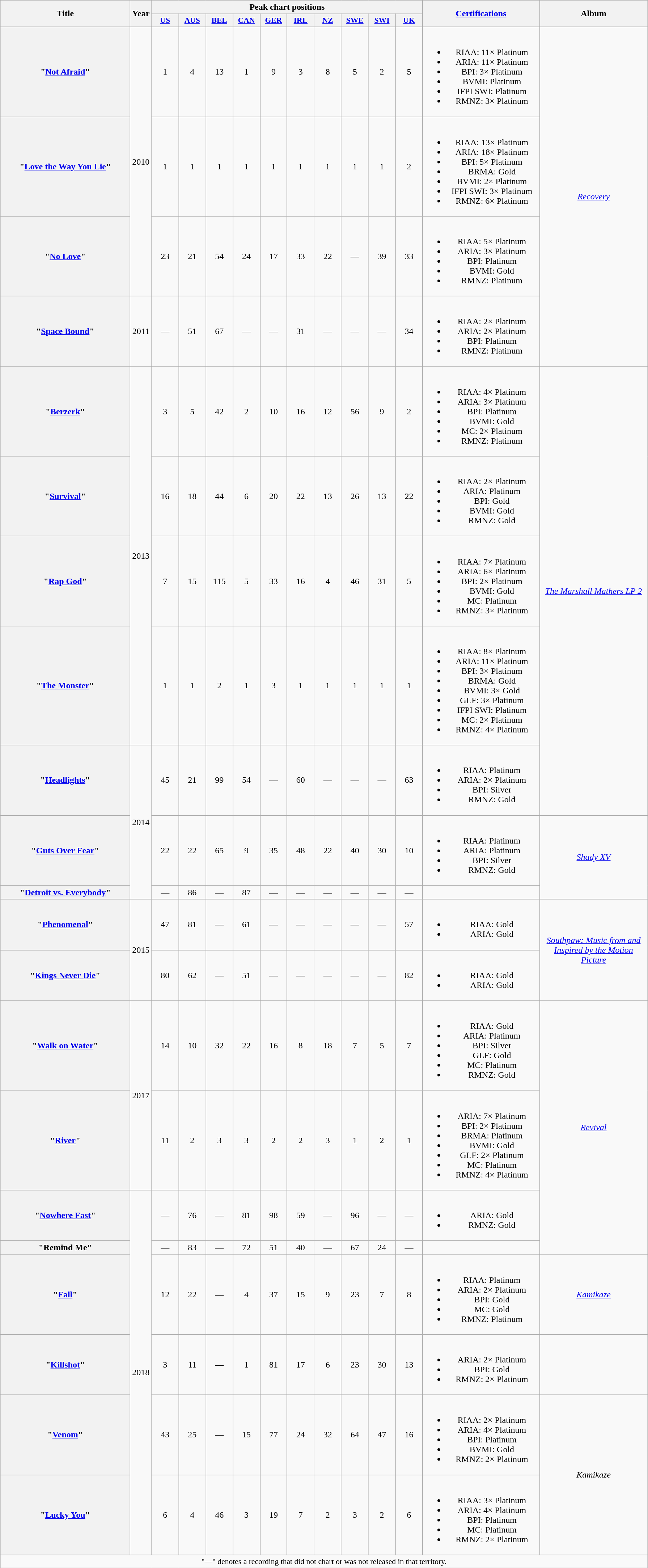<table class="wikitable plainrowheaders" style="text-align:center;" border="1">
<tr>
<th scope="col" rowspan="2" style="width:14.5em;">Title</th>
<th scope="col" rowspan="2" style="width:1em;">Year</th>
<th scope="col" colspan="10">Peak chart positions</th>
<th scope="col" rowspan="2" style="width:13em;"><a href='#'>Certifications</a></th>
<th scope="col" rowspan="2" style="width:12em;">Album</th>
</tr>
<tr>
<th style="width:3em; font-size:90%"><a href='#'>US</a><br></th>
<th style="width:3em; font-size:90%"><a href='#'>AUS</a><br></th>
<th style="width:3em; font-size:90%"><a href='#'>BEL</a><br></th>
<th style="width:3em; font-size:90%"><a href='#'>CAN</a><br></th>
<th style="width:3em; font-size:90%"><a href='#'>GER</a><br></th>
<th style="width:3em; font-size:90%"><a href='#'>IRL</a><br></th>
<th style="width:3em; font-size:90%"><a href='#'>NZ</a><br></th>
<th style="width:3em; font-size:90%"><a href='#'>SWE</a><br></th>
<th style="width:3em; font-size:90%"><a href='#'>SWI</a><br></th>
<th style="width:3em; font-size:90%"><a href='#'>UK</a><br></th>
</tr>
<tr>
<th scope="row">"<a href='#'>Not Afraid</a>"</th>
<td rowspan="3">2010</td>
<td>1</td>
<td>4</td>
<td>13</td>
<td>1</td>
<td>9</td>
<td>3</td>
<td>8</td>
<td>5</td>
<td>2</td>
<td>5</td>
<td><br><ul><li>RIAA: 11× Platinum</li><li>ARIA: 11× Platinum</li><li>BPI: 3× Platinum</li><li>BVMI: Platinum</li><li>IFPI SWI: Platinum</li><li>RMNZ: 3× Platinum</li></ul></td>
<td rowspan="4"><em><a href='#'>Recovery</a></em></td>
</tr>
<tr>
<th scope="row">"<a href='#'>Love the Way You Lie</a>"<br></th>
<td>1</td>
<td>1</td>
<td>1</td>
<td>1</td>
<td>1</td>
<td>1</td>
<td>1</td>
<td>1</td>
<td>1</td>
<td>2</td>
<td><br><ul><li>RIAA: 13× Platinum</li><li>ARIA: 18× Platinum</li><li>BPI: 5× Platinum</li><li>BRMA: Gold</li><li>BVMI: 2× Platinum</li><li>IFPI SWI: 3× Platinum</li><li>RMNZ: 6× Platinum</li></ul></td>
</tr>
<tr>
<th scope="row">"<a href='#'>No Love</a>"<br></th>
<td>23</td>
<td>21</td>
<td>54</td>
<td>24</td>
<td>17</td>
<td>33</td>
<td>22</td>
<td>—</td>
<td>39</td>
<td>33</td>
<td><br><ul><li>RIAA: 5× Platinum</li><li>ARIA: 3× Platinum</li><li>BPI: Platinum</li><li>BVMI: Gold</li><li>RMNZ: Platinum</li></ul></td>
</tr>
<tr>
<th scope="row">"<a href='#'>Space Bound</a>"</th>
<td>2011</td>
<td>—</td>
<td>51</td>
<td>67</td>
<td>—</td>
<td>—</td>
<td>31</td>
<td>—</td>
<td>—</td>
<td>—</td>
<td>34</td>
<td><br><ul><li>RIAA: 2× Platinum</li><li>ARIA: 2× Platinum</li><li>BPI: Platinum</li><li>RMNZ: Platinum</li></ul></td>
</tr>
<tr>
<th scope="row">"<a href='#'>Berzerk</a>"</th>
<td rowspan="4">2013</td>
<td>3</td>
<td>5</td>
<td>42</td>
<td>2</td>
<td>10</td>
<td>16</td>
<td>12</td>
<td>56</td>
<td>9</td>
<td>2</td>
<td><br><ul><li>RIAA: 4× Platinum</li><li>ARIA: 3× Platinum</li><li>BPI: Platinum</li><li>BVMI: Gold</li><li>MC: 2× Platinum</li><li>RMNZ: Platinum</li></ul></td>
<td rowspan="5"><em><a href='#'>The Marshall Mathers LP 2</a></em></td>
</tr>
<tr>
<th scope="row">"<a href='#'>Survival</a>"</th>
<td>16</td>
<td>18</td>
<td>44</td>
<td>6</td>
<td>20</td>
<td>22</td>
<td>13</td>
<td>26</td>
<td>13</td>
<td>22</td>
<td><br><ul><li>RIAA: 2× Platinum</li><li>ARIA: Platinum</li><li>BPI: Gold</li><li>BVMI: Gold</li><li>RMNZ: Gold</li></ul></td>
</tr>
<tr>
<th scope="row">"<a href='#'>Rap God</a>"</th>
<td>7</td>
<td>15</td>
<td>115</td>
<td>5</td>
<td>33</td>
<td>16</td>
<td>4</td>
<td>46</td>
<td>31</td>
<td>5</td>
<td><br><ul><li>RIAA: 7× Platinum</li><li>ARIA: 6× Platinum</li><li>BPI: 2× Platinum</li><li>BVMI: Gold</li><li>MC: Platinum</li><li>RMNZ: 3× Platinum</li></ul></td>
</tr>
<tr>
<th scope="row">"<a href='#'>The Monster</a>"<br></th>
<td>1</td>
<td>1</td>
<td>2</td>
<td>1</td>
<td>3</td>
<td>1</td>
<td>1</td>
<td>1</td>
<td>1</td>
<td>1</td>
<td><br><ul><li>RIAA: 8× Platinum</li><li>ARIA: 11× Platinum</li><li>BPI: 3× Platinum</li><li>BRMA: Gold</li><li>BVMI: 3× Gold</li><li>GLF: 3× Platinum</li><li>IFPI SWI: Platinum</li><li>MC: 2× Platinum</li><li>RMNZ: 4× Platinum</li></ul></td>
</tr>
<tr>
<th scope="row">"<a href='#'>Headlights</a>"<br></th>
<td rowspan="3">2014</td>
<td>45</td>
<td>21</td>
<td>99</td>
<td>54</td>
<td>—</td>
<td>60</td>
<td>—</td>
<td>—</td>
<td>—</td>
<td>63</td>
<td><br><ul><li>RIAA: Platinum</li><li>ARIA: 2× Platinum</li><li>BPI: Silver</li><li>RMNZ: Gold</li></ul></td>
</tr>
<tr>
<th scope="row">"<a href='#'>Guts Over Fear</a>"<br></th>
<td>22</td>
<td>22</td>
<td>65</td>
<td>9</td>
<td>35</td>
<td>48</td>
<td>22</td>
<td>40</td>
<td>30</td>
<td>10</td>
<td><br><ul><li>RIAA: Platinum</li><li>ARIA: Platinum</li><li>BPI: Silver</li><li>RMNZ: Gold</li></ul></td>
<td rowspan="2"><em><a href='#'>Shady XV</a></em></td>
</tr>
<tr>
<th scope="row">"<a href='#'>Detroit vs. Everybody</a>"<br></th>
<td>—</td>
<td>86</td>
<td>—</td>
<td>87</td>
<td>—</td>
<td>—</td>
<td>—</td>
<td>—</td>
<td>—</td>
<td>—</td>
<td></td>
</tr>
<tr>
<th scope="row">"<a href='#'>Phenomenal</a>"</th>
<td rowspan="2">2015</td>
<td>47</td>
<td>81</td>
<td>—</td>
<td>61</td>
<td>—</td>
<td>—</td>
<td>—</td>
<td>—</td>
<td>—</td>
<td>57</td>
<td><br><ul><li>RIAA: Gold</li><li>ARIA: Gold</li></ul></td>
<td rowspan="2"><em><a href='#'>Southpaw: Music from and Inspired by the Motion Picture</a></em></td>
</tr>
<tr>
<th scope="row">"<a href='#'>Kings Never Die</a>"<br></th>
<td>80</td>
<td>62</td>
<td>—</td>
<td>51</td>
<td>—</td>
<td>—</td>
<td>—</td>
<td>—</td>
<td>—</td>
<td>82</td>
<td><br><ul><li>RIAA: Gold</li><li>ARIA: Gold</li></ul></td>
</tr>
<tr>
<th scope="row">"<a href='#'>Walk on Water</a>"<br></th>
<td rowspan="2">2017</td>
<td>14</td>
<td>10</td>
<td>32</td>
<td>22</td>
<td>16</td>
<td>8</td>
<td>18</td>
<td>7</td>
<td>5</td>
<td>7</td>
<td><br><ul><li>RIAA: Gold</li><li>ARIA: Platinum</li><li>BPI: Silver</li><li>GLF: Gold</li><li>MC: Platinum</li><li>RMNZ: Gold</li></ul></td>
<td rowspan="4"><em><a href='#'>Revival</a></em></td>
</tr>
<tr>
<th scope="row">"<a href='#'>River</a>"<br></th>
<td>11</td>
<td>2</td>
<td>3</td>
<td>3</td>
<td>2</td>
<td>2</td>
<td>3</td>
<td>1</td>
<td>2</td>
<td>1</td>
<td><br><ul><li>ARIA: 7× Platinum</li><li>BPI: 2× Platinum</li><li>BRMA: Platinum</li><li>BVMI: Gold</li><li>GLF: 2× Platinum</li><li>MC: Platinum</li><li>RMNZ: 4× Platinum</li></ul></td>
</tr>
<tr>
<th scope="row">"<a href='#'>Nowhere Fast</a>"<br></th>
<td rowspan="6">2018</td>
<td>—</td>
<td>76</td>
<td>—</td>
<td>81</td>
<td>98</td>
<td>59</td>
<td>—</td>
<td>96</td>
<td>—</td>
<td>—</td>
<td><br><ul><li>ARIA: Gold</li><li>RMNZ: Gold</li></ul></td>
</tr>
<tr>
<th scope="row">"Remind Me"</th>
<td>—</td>
<td>83</td>
<td>—</td>
<td>72</td>
<td>51</td>
<td>40</td>
<td>—</td>
<td>67</td>
<td>24</td>
<td>—</td>
<td></td>
</tr>
<tr>
<th scope="row">"<a href='#'>Fall</a>"</th>
<td>12</td>
<td>22</td>
<td>—</td>
<td>4</td>
<td>37</td>
<td>15</td>
<td>9</td>
<td>23</td>
<td>7</td>
<td>8</td>
<td><br><ul><li>RIAA: Platinum</li><li>ARIA: 2× Platinum</li><li>BPI: Gold</li><li>MC: Gold</li><li>RMNZ: Platinum</li></ul></td>
<td><em><a href='#'>Kamikaze</a></em></td>
</tr>
<tr>
<th scope="row">"<a href='#'>Killshot</a>"</th>
<td>3</td>
<td>11</td>
<td>—</td>
<td>1</td>
<td>81</td>
<td>17</td>
<td>6</td>
<td>23</td>
<td>30</td>
<td>13</td>
<td><br><ul><li>ARIA: 2× Platinum</li><li>BPI: Gold</li><li>RMNZ: 2× Platinum</li></ul></td>
<td></td>
</tr>
<tr>
<th scope="row">"<a href='#'>Venom</a>"</th>
<td>43</td>
<td>25</td>
<td>—</td>
<td>15</td>
<td>77</td>
<td>24</td>
<td>32</td>
<td>64</td>
<td>47</td>
<td>16</td>
<td><br><ul><li>RIAA: 2× Platinum</li><li>ARIA: 4× Platinum</li><li>BPI: Platinum</li><li>BVMI: Gold</li><li>RMNZ: 2× Platinum</li></ul></td>
<td rowspan="2"><em>Kamikaze</em></td>
</tr>
<tr>
<th scope="row">"<a href='#'>Lucky You</a>"<br></th>
<td>6</td>
<td>4</td>
<td>46</td>
<td>3</td>
<td>19</td>
<td>7</td>
<td>2</td>
<td>3</td>
<td>2</td>
<td>6</td>
<td><br><ul><li>RIAA: 3× Platinum</li><li>ARIA: 4× Platinum</li><li>BPI: Platinum</li><li>MC: Platinum</li><li>RMNZ: 2× Platinum</li></ul></td>
</tr>
<tr>
<td colspan="15" style="font-size:90%">"—" denotes a recording that did not chart or was not released in that territory.</td>
</tr>
</table>
